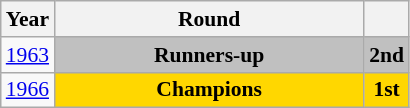<table class="wikitable" style="text-align: center; font-size:90%">
<tr>
<th>Year</th>
<th style="width:200px">Round</th>
<th></th>
</tr>
<tr>
<td><a href='#'>1963</a></td>
<td bgcolor=Silver><strong>Runners-up</strong></td>
<td bgcolor=Silver><strong>2nd</strong></td>
</tr>
<tr>
<td><a href='#'>1966</a></td>
<td bgcolor=Gold><strong>Champions</strong></td>
<td bgcolor=Gold><strong>1st</strong></td>
</tr>
</table>
